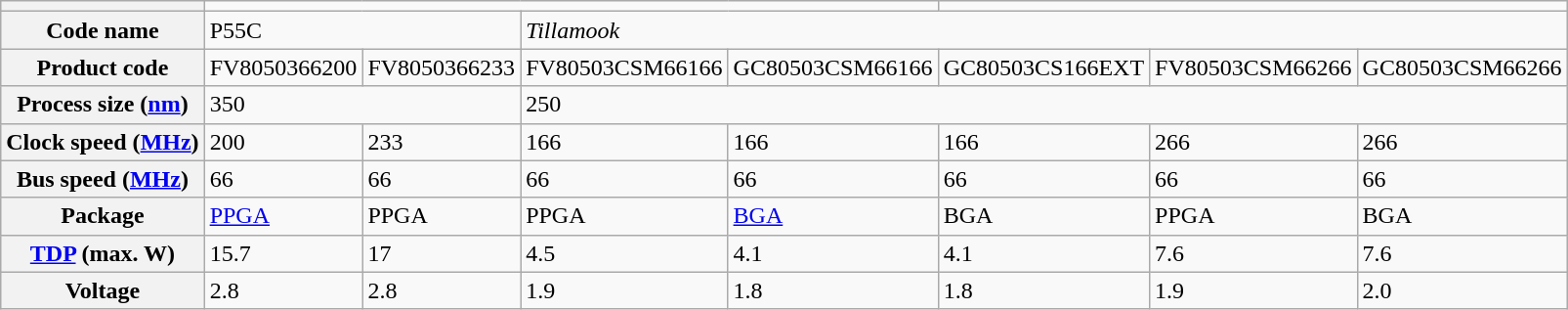<table class="wikitable">
<tr>
<th></th>
<td colspan="4"></td>
<td colspan="3"></td>
</tr>
<tr>
<th>Code name</th>
<td colspan="2">P55C</td>
<td colspan="5"><em>Tillamook</em></td>
</tr>
<tr>
<th>Product code</th>
<td>FV8050366200</td>
<td>FV8050366233</td>
<td>FV80503CSM66166</td>
<td>GC80503CSM66166</td>
<td>GC80503CS166EXT</td>
<td>FV80503CSM66266</td>
<td>GC80503CSM66266</td>
</tr>
<tr>
<th>Process size (<a href='#'>nm</a>)</th>
<td colspan="2">350</td>
<td colspan="5">250</td>
</tr>
<tr>
<th>Clock speed (<a href='#'>MHz</a>)</th>
<td>200</td>
<td>233</td>
<td>166</td>
<td>166</td>
<td>166</td>
<td>266</td>
<td>266</td>
</tr>
<tr>
<th>Bus speed (<a href='#'>MHz</a>)</th>
<td>66</td>
<td>66</td>
<td>66</td>
<td>66</td>
<td>66</td>
<td>66</td>
<td>66</td>
</tr>
<tr>
<th>Package</th>
<td><a href='#'>PPGA</a></td>
<td>PPGA</td>
<td>PPGA</td>
<td><a href='#'>BGA</a></td>
<td>BGA</td>
<td>PPGA</td>
<td>BGA</td>
</tr>
<tr>
<th><a href='#'>TDP</a> (max. W)</th>
<td>15.7</td>
<td>17</td>
<td>4.5</td>
<td>4.1</td>
<td>4.1</td>
<td>7.6</td>
<td>7.6</td>
</tr>
<tr>
<th>Voltage</th>
<td>2.8</td>
<td>2.8</td>
<td>1.9</td>
<td>1.8</td>
<td>1.8</td>
<td>1.9</td>
<td>2.0</td>
</tr>
</table>
